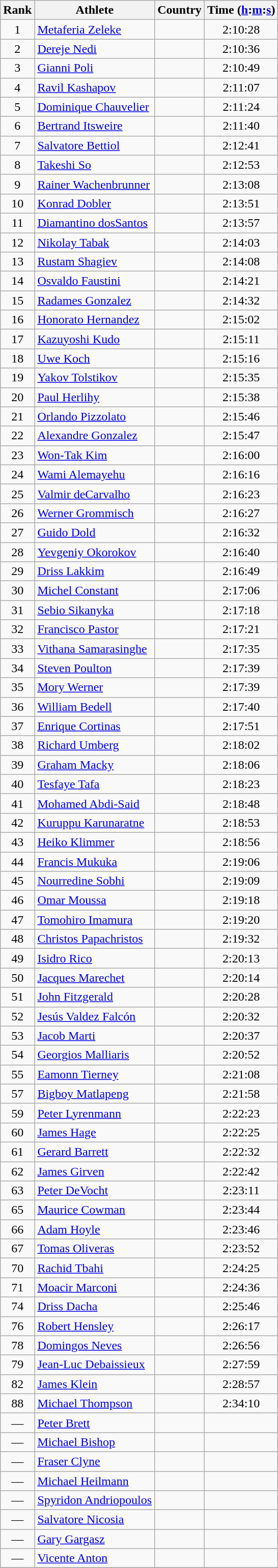<table class="wikitable sortable" style="text-align:center;">
<tr>
<th>Rank</th>
<th>Athlete</th>
<th>Country</th>
<th>Time (<a href='#'>h</a>:<a href='#'>m</a>:<a href='#'>s</a>)</th>
</tr>
<tr>
<td>1</td>
<td align=left><a href='#'>Metaferia Zeleke</a></td>
<td align=left></td>
<td>2:10:28</td>
</tr>
<tr>
<td>2</td>
<td align=left><a href='#'>Dereje Nedi</a></td>
<td align=left></td>
<td>2:10:36</td>
</tr>
<tr>
<td>3</td>
<td align=left><a href='#'>Gianni Poli</a></td>
<td align=left></td>
<td>2:10:49</td>
</tr>
<tr>
<td>4</td>
<td align=left><a href='#'>Ravil Kashapov</a></td>
<td align=left></td>
<td>2:11:07</td>
</tr>
<tr>
<td>5</td>
<td align=left><a href='#'>Dominique Chauvelier</a></td>
<td align=left></td>
<td>2:11:24</td>
</tr>
<tr>
<td>6</td>
<td align=left><a href='#'>Bertrand Itsweire</a></td>
<td align=left></td>
<td>2:11:40</td>
</tr>
<tr>
<td>7</td>
<td align=left><a href='#'>Salvatore Bettiol</a></td>
<td align=left></td>
<td>2:12:41</td>
</tr>
<tr>
<td>8</td>
<td align=left><a href='#'>Takeshi So</a></td>
<td align=left></td>
<td>2:12:53</td>
</tr>
<tr>
<td>9</td>
<td align=left><a href='#'>Rainer Wachenbrunner</a></td>
<td align=left></td>
<td>2:13:08</td>
</tr>
<tr>
<td>10</td>
<td align=left><a href='#'>Konrad Dobler</a></td>
<td align=left></td>
<td>2:13:51</td>
</tr>
<tr>
<td>11</td>
<td align=left><a href='#'>Diamantino dosSantos</a></td>
<td align=left></td>
<td>2:13:57</td>
</tr>
<tr>
<td>12</td>
<td align=left><a href='#'>Nikolay Tabak</a></td>
<td align=left></td>
<td>2:14:03</td>
</tr>
<tr>
<td>13</td>
<td align=left><a href='#'>Rustam Shagiev</a></td>
<td align=left></td>
<td>2:14:08</td>
</tr>
<tr>
<td>14</td>
<td align=left><a href='#'>Osvaldo Faustini</a></td>
<td align=left></td>
<td>2:14:21</td>
</tr>
<tr>
<td>15</td>
<td align=left><a href='#'>Radames Gonzalez</a></td>
<td align=left></td>
<td>2:14:32</td>
</tr>
<tr>
<td>16</td>
<td align=left><a href='#'>Honorato Hernandez</a></td>
<td align=left></td>
<td>2:15:02</td>
</tr>
<tr>
<td>17</td>
<td align=left><a href='#'>Kazuyoshi Kudo</a></td>
<td align=left></td>
<td>2:15:11</td>
</tr>
<tr>
<td>18</td>
<td align=left><a href='#'>Uwe Koch</a></td>
<td align=left></td>
<td>2:15:16</td>
</tr>
<tr>
<td>19</td>
<td align=left><a href='#'>Yakov Tolstikov</a></td>
<td align=left></td>
<td>2:15:35</td>
</tr>
<tr>
<td>20</td>
<td align=left><a href='#'>Paul Herlihy</a></td>
<td align=left></td>
<td>2:15:38</td>
</tr>
<tr>
<td>21</td>
<td align=left><a href='#'>Orlando Pizzolato</a></td>
<td align=left></td>
<td>2:15:46</td>
</tr>
<tr>
<td>22</td>
<td align=left><a href='#'>Alexandre Gonzalez</a></td>
<td align=left></td>
<td>2:15:47</td>
</tr>
<tr>
<td>23</td>
<td align=left><a href='#'>Won-Tak Kim</a></td>
<td align=left></td>
<td>2:16:00</td>
</tr>
<tr>
<td>24</td>
<td align=left><a href='#'>Wami Alemayehu</a></td>
<td align=left></td>
<td>2:16:16</td>
</tr>
<tr>
<td>25</td>
<td align=left><a href='#'>Valmir deCarvalho</a></td>
<td align=left></td>
<td>2:16:23</td>
</tr>
<tr>
<td>26</td>
<td align=left><a href='#'>Werner Grommisch</a></td>
<td align=left></td>
<td>2:16:27</td>
</tr>
<tr>
<td>27</td>
<td align=left><a href='#'>Guido Dold</a></td>
<td align=left></td>
<td>2:16:32</td>
</tr>
<tr>
<td>28</td>
<td align=left><a href='#'>Yevgeniy Okorokov</a></td>
<td align=left></td>
<td>2:16:40</td>
</tr>
<tr>
<td>29</td>
<td align=left><a href='#'>Driss Lakkim</a></td>
<td align=left></td>
<td>2:16:49</td>
</tr>
<tr>
<td>30</td>
<td align=left><a href='#'>Michel Constant</a></td>
<td align=left></td>
<td>2:17:06</td>
</tr>
<tr>
<td>31</td>
<td align=left><a href='#'>Sebio Sikanyka</a></td>
<td align=left></td>
<td>2:17:18</td>
</tr>
<tr>
<td>32</td>
<td align=left><a href='#'>Francisco Pastor</a></td>
<td align=left></td>
<td>2:17:21</td>
</tr>
<tr>
<td>33</td>
<td align=left><a href='#'>Vithana Samarasinghe</a></td>
<td align=left></td>
<td>2:17:35</td>
</tr>
<tr>
<td>34</td>
<td align=left><a href='#'>Steven Poulton</a></td>
<td align=left></td>
<td>2:17:39</td>
</tr>
<tr>
<td>35</td>
<td align=left><a href='#'>Mory Werner</a></td>
<td align=left></td>
<td>2:17:39</td>
</tr>
<tr>
<td>36</td>
<td align=left><a href='#'>William Bedell</a></td>
<td align=left></td>
<td>2:17:40</td>
</tr>
<tr>
<td>37</td>
<td align=left><a href='#'>Enrique Cortinas</a></td>
<td align=left></td>
<td>2:17:51</td>
</tr>
<tr>
<td>38</td>
<td align=left><a href='#'>Richard Umberg</a></td>
<td align=left></td>
<td>2:18:02</td>
</tr>
<tr>
<td>39</td>
<td align=left><a href='#'>Graham Macky</a></td>
<td align=left></td>
<td>2:18:06</td>
</tr>
<tr>
<td>40</td>
<td align=left><a href='#'>Tesfaye Tafa</a></td>
<td align=left></td>
<td>2:18:23</td>
</tr>
<tr>
<td>41</td>
<td align=left><a href='#'>Mohamed Abdi-Said</a></td>
<td align=left></td>
<td>2:18:48</td>
</tr>
<tr>
<td>42</td>
<td align=left><a href='#'>Kuruppu Karunaratne</a></td>
<td align=left></td>
<td>2:18:53</td>
</tr>
<tr>
<td>43</td>
<td align=left><a href='#'>Heiko Klimmer</a></td>
<td align=left></td>
<td>2:18:56</td>
</tr>
<tr>
<td>44</td>
<td align=left><a href='#'>Francis Mukuka</a></td>
<td align=left></td>
<td>2:19:06</td>
</tr>
<tr>
<td>45</td>
<td align=left><a href='#'>Nourredine Sobhi</a></td>
<td align=left></td>
<td>2:19:09</td>
</tr>
<tr>
<td>46</td>
<td align=left><a href='#'>Omar Moussa</a></td>
<td align=left></td>
<td>2:19:18</td>
</tr>
<tr>
<td>47</td>
<td align=left><a href='#'>Tomohiro Imamura</a></td>
<td align=left></td>
<td>2:19:20</td>
</tr>
<tr>
<td>48</td>
<td align=left><a href='#'>Christos Papachristos</a></td>
<td align=left></td>
<td>2:19:32</td>
</tr>
<tr>
<td>49</td>
<td align=left><a href='#'>Isidro Rico</a></td>
<td align=left></td>
<td>2:20:13</td>
</tr>
<tr>
<td>50</td>
<td align=left><a href='#'>Jacques Marechet</a></td>
<td align=left></td>
<td>2:20:14</td>
</tr>
<tr>
<td>51</td>
<td align=left><a href='#'>John Fitzgerald</a></td>
<td align=left></td>
<td>2:20:28</td>
</tr>
<tr>
<td>52</td>
<td align=left><a href='#'>Jesús Valdez Falcón</a></td>
<td align=left></td>
<td>2:20:32</td>
</tr>
<tr>
<td>53</td>
<td align=left><a href='#'>Jacob Marti</a></td>
<td align=left></td>
<td>2:20:37</td>
</tr>
<tr>
<td>54</td>
<td align=left><a href='#'>Georgios Malliaris</a></td>
<td align=left></td>
<td>2:20:52</td>
</tr>
<tr>
<td>55</td>
<td align=left><a href='#'>Eamonn Tierney</a></td>
<td align=left></td>
<td>2:21:08</td>
</tr>
<tr>
<td>57</td>
<td align=left><a href='#'>Bigboy Matlapeng</a></td>
<td align=left></td>
<td>2:21:58</td>
</tr>
<tr>
<td>59</td>
<td align=left><a href='#'>Peter Lyrenmann</a></td>
<td align=left></td>
<td>2:22:23</td>
</tr>
<tr>
<td>60</td>
<td align=left><a href='#'>James Hage</a></td>
<td align=left></td>
<td>2:22:25</td>
</tr>
<tr>
<td>61</td>
<td align=left><a href='#'>Gerard Barrett</a></td>
<td align=left></td>
<td>2:22:32</td>
</tr>
<tr>
<td>62</td>
<td align=left><a href='#'>James Girven</a></td>
<td align=left></td>
<td>2:22:42</td>
</tr>
<tr>
<td>63</td>
<td align=left><a href='#'>Peter DeVocht</a></td>
<td align=left></td>
<td>2:23:11</td>
</tr>
<tr>
<td>65</td>
<td align=left><a href='#'>Maurice Cowman</a></td>
<td align=left></td>
<td>2:23:44</td>
</tr>
<tr>
<td>66</td>
<td align=left><a href='#'>Adam Hoyle</a></td>
<td align=left></td>
<td>2:23:46</td>
</tr>
<tr>
<td>67</td>
<td align=left><a href='#'>Tomas Oliveras</a></td>
<td align=left></td>
<td>2:23:52</td>
</tr>
<tr>
<td>70</td>
<td align=left><a href='#'>Rachid Tbahi</a></td>
<td align=left></td>
<td>2:24:25</td>
</tr>
<tr>
<td>71</td>
<td align=left><a href='#'>Moacir Marconi</a></td>
<td align=left></td>
<td>2:24:36</td>
</tr>
<tr>
<td>74</td>
<td align=left><a href='#'>Driss Dacha</a></td>
<td align=left></td>
<td>2:25:46</td>
</tr>
<tr>
<td>76</td>
<td align=left><a href='#'>Robert Hensley</a></td>
<td align=left></td>
<td>2:26:17</td>
</tr>
<tr>
<td>78</td>
<td align=left><a href='#'>Domingos Neves</a></td>
<td align=left></td>
<td>2:26:56</td>
</tr>
<tr>
<td>79</td>
<td align=left><a href='#'>Jean-Luc Debaissieux</a></td>
<td align=left></td>
<td>2:27:59</td>
</tr>
<tr>
<td>82</td>
<td align=left><a href='#'>James Klein</a></td>
<td align=left></td>
<td>2:28:57</td>
</tr>
<tr>
<td>88</td>
<td align=left><a href='#'>Michael Thompson</a></td>
<td align=left></td>
<td>2:34:10</td>
</tr>
<tr>
<td>—</td>
<td align=left><a href='#'>Peter Brett</a></td>
<td align=left></td>
<td></td>
</tr>
<tr>
<td>—</td>
<td align=left><a href='#'>Michael Bishop</a></td>
<td align=left></td>
<td></td>
</tr>
<tr>
<td>—</td>
<td align=left><a href='#'>Fraser Clyne</a></td>
<td align=left></td>
<td></td>
</tr>
<tr>
<td>—</td>
<td align=left><a href='#'>Michael Heilmann</a></td>
<td align=left></td>
<td></td>
</tr>
<tr>
<td>—</td>
<td align=left><a href='#'>Spyridon Andriopoulos</a></td>
<td align=left></td>
<td></td>
</tr>
<tr>
<td>—</td>
<td align=left><a href='#'>Salvatore Nicosia</a></td>
<td align=left></td>
<td></td>
</tr>
<tr>
<td>—</td>
<td align=left><a href='#'>Gary Gargasz</a></td>
<td align=left></td>
<td></td>
</tr>
<tr>
<td>—</td>
<td align=left><a href='#'>Vicente Anton</a></td>
<td align=left></td>
<td></td>
</tr>
<tr>
</tr>
</table>
